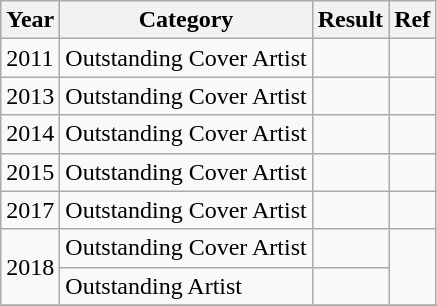<table class="wikitable sortable">
<tr>
<th>Year</th>
<th>Category</th>
<th>Result</th>
<th>Ref</th>
</tr>
<tr>
<td>2011</td>
<td>Outstanding Cover Artist</td>
<td></td>
<td></td>
</tr>
<tr>
<td>2013</td>
<td>Outstanding Cover Artist</td>
<td></td>
<td></td>
</tr>
<tr>
<td>2014</td>
<td>Outstanding Cover Artist</td>
<td></td>
<td></td>
</tr>
<tr>
<td>2015</td>
<td>Outstanding Cover Artist</td>
<td></td>
<td></td>
</tr>
<tr>
<td>2017</td>
<td>Outstanding Cover Artist</td>
<td></td>
<td></td>
</tr>
<tr>
<td rowspan=2>2018</td>
<td>Outstanding Cover Artist</td>
<td></td>
<td rowspan=2></td>
</tr>
<tr>
<td>Outstanding Artist</td>
<td></td>
</tr>
<tr>
</tr>
</table>
